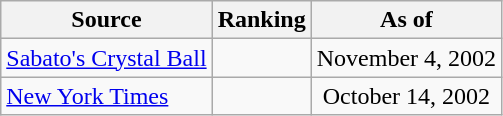<table class="wikitable" style="text-align:center">
<tr>
<th>Source</th>
<th>Ranking</th>
<th>As of</th>
</tr>
<tr>
<td align=left><a href='#'>Sabato's Crystal Ball</a></td>
<td></td>
<td>November 4, 2002</td>
</tr>
<tr>
<td align=left><a href='#'>New York Times</a></td>
<td></td>
<td>October 14, 2002</td>
</tr>
</table>
